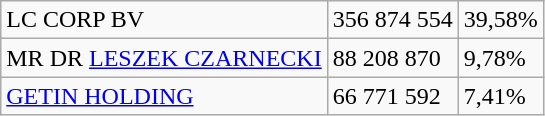<table class="wikitable">
<tr>
<td>LC CORP BV</td>
<td>356 874 554</td>
<td>39,58%</td>
</tr>
<tr>
<td>MR DR <a href='#'>LESZEK CZARNECKI</a></td>
<td>88 208 870</td>
<td>9,78%</td>
</tr>
<tr>
<td><a href='#'>GETIN HOLDING</a></td>
<td>66 771 592</td>
<td>7,41%</td>
</tr>
</table>
